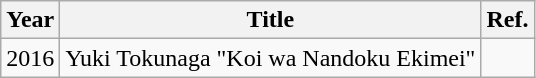<table class="wikitable">
<tr>
<th>Year</th>
<th>Title</th>
<th>Ref.</th>
</tr>
<tr>
<td>2016</td>
<td>Yuki Tokunaga "Koi wa Nandoku Ekimei"</td>
<td></td>
</tr>
</table>
